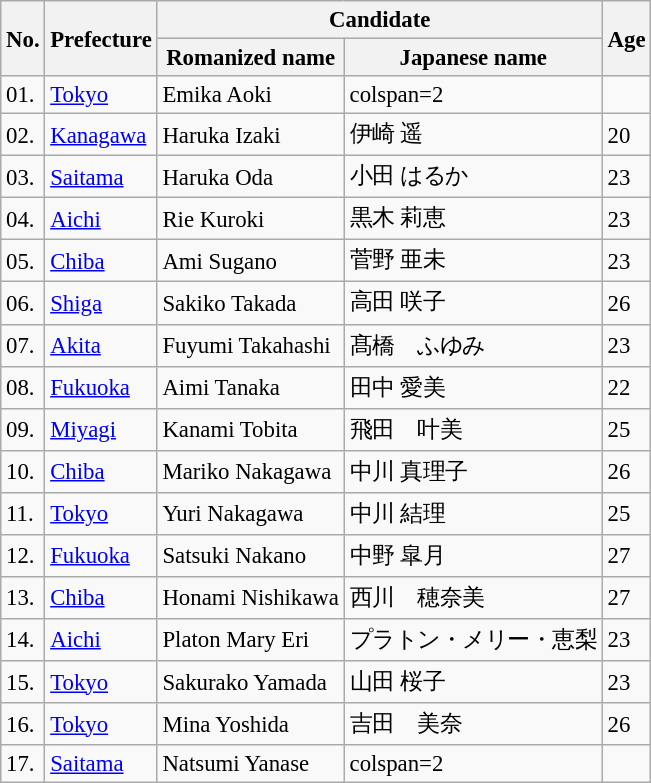<table class="wikitable" style="font-size: 95%;">
<tr>
<th rowspan=2>No.</th>
<th rowspan=2>Prefecture</th>
<th colspan=2>Candidate</th>
<th rowspan=2>Age</th>
</tr>
<tr>
<th>Romanized name</th>
<th>Japanese name</th>
</tr>
<tr>
<td>01.</td>
<td><a href='#'>Tokyo</a></td>
<td>Emika Aoki</td>
<td>colspan=2 </td>
</tr>
<tr>
<td>02.</td>
<td><a href='#'>Kanagawa</a></td>
<td>Haruka Izaki</td>
<td>伊崎 遥</td>
<td>20</td>
</tr>
<tr>
<td>03.</td>
<td><a href='#'>Saitama</a></td>
<td>Haruka Oda</td>
<td>小田 はるか</td>
<td>23</td>
</tr>
<tr>
<td>04.</td>
<td><a href='#'>Aichi</a></td>
<td>Rie Kuroki</td>
<td>黒木 莉恵</td>
<td>23</td>
</tr>
<tr>
<td>05.</td>
<td><a href='#'>Chiba</a></td>
<td>Ami Sugano</td>
<td>菅野 亜未</td>
<td>23</td>
</tr>
<tr>
<td>06.</td>
<td><a href='#'>Shiga</a></td>
<td>Sakiko Takada</td>
<td>高田 咲子</td>
<td>26</td>
</tr>
<tr>
<td>07.</td>
<td><a href='#'>Akita</a></td>
<td>Fuyumi Takahashi</td>
<td>髙橋　ふゆみ</td>
<td>23</td>
</tr>
<tr>
<td>08.</td>
<td><a href='#'>Fukuoka</a></td>
<td>Aimi Tanaka</td>
<td>田中 愛美</td>
<td>22</td>
</tr>
<tr>
<td>09.</td>
<td><a href='#'>Miyagi</a></td>
<td>Kanami Tobita</td>
<td>飛田　叶美</td>
<td>25</td>
</tr>
<tr>
<td>10.</td>
<td><a href='#'>Chiba</a></td>
<td>Mariko Nakagawa</td>
<td>中川 真理子</td>
<td>26</td>
</tr>
<tr>
<td>11.</td>
<td><a href='#'>Tokyo</a></td>
<td>Yuri Nakagawa</td>
<td>中川 結理</td>
<td>25</td>
</tr>
<tr>
<td>12.</td>
<td><a href='#'>Fukuoka</a></td>
<td>Satsuki Nakano</td>
<td>中野 皐月</td>
<td>27</td>
</tr>
<tr>
<td>13.</td>
<td><a href='#'>Chiba</a></td>
<td>Honami Nishikawa</td>
<td>西川　穂奈美</td>
<td>27</td>
</tr>
<tr>
<td>14.</td>
<td><a href='#'>Aichi</a></td>
<td>Platon Mary Eri</td>
<td>プラトン・メリー・恵梨</td>
<td>23</td>
</tr>
<tr>
<td>15.</td>
<td><a href='#'>Tokyo</a></td>
<td>Sakurako Yamada</td>
<td>山田 桜子</td>
<td>23</td>
</tr>
<tr>
<td>16.</td>
<td><a href='#'>Tokyo</a></td>
<td>Mina Yoshida</td>
<td>吉田　美奈</td>
<td>26</td>
</tr>
<tr>
<td>17.</td>
<td><a href='#'>Saitama</a></td>
<td>Natsumi Yanase</td>
<td>colspan=2 </td>
</tr>
</table>
